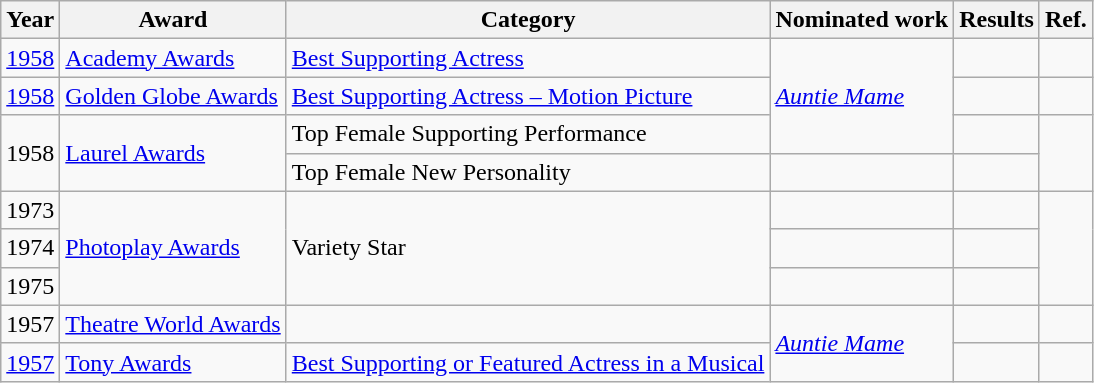<table class="wikitable">
<tr>
<th>Year</th>
<th>Award</th>
<th>Category</th>
<th>Nominated work</th>
<th>Results</th>
<th>Ref.</th>
</tr>
<tr>
<td><a href='#'>1958</a></td>
<td><a href='#'>Academy Awards</a></td>
<td><a href='#'>Best Supporting Actress</a></td>
<td rowspan="3"><em><a href='#'>Auntie Mame</a></em></td>
<td></td>
<td align="center"></td>
</tr>
<tr>
<td><a href='#'>1958</a></td>
<td><a href='#'>Golden Globe Awards</a></td>
<td><a href='#'>Best Supporting Actress – Motion Picture</a></td>
<td></td>
<td align="center"></td>
</tr>
<tr>
<td rowspan="2">1958</td>
<td rowspan="2"><a href='#'>Laurel Awards</a></td>
<td>Top Female Supporting Performance</td>
<td></td>
<td align="center" rowspan="2"></td>
</tr>
<tr>
<td>Top Female New Personality</td>
<td></td>
<td></td>
</tr>
<tr>
<td>1973</td>
<td rowspan="3"><a href='#'>Photoplay Awards</a></td>
<td rowspan="3">Variety Star</td>
<td></td>
<td></td>
<td align="center" rowspan="3"></td>
</tr>
<tr>
<td>1974</td>
<td></td>
<td></td>
</tr>
<tr>
<td>1975</td>
<td></td>
<td></td>
</tr>
<tr>
<td>1957</td>
<td><a href='#'>Theatre World Awards</a></td>
<td></td>
<td rowspan="2"><em><a href='#'>Auntie Mame</a></em></td>
<td></td>
<td align="center"></td>
</tr>
<tr>
<td><a href='#'>1957</a></td>
<td><a href='#'>Tony Awards</a></td>
<td><a href='#'>Best Supporting or Featured Actress in a Musical</a></td>
<td></td>
<td align="center"></td>
</tr>
</table>
